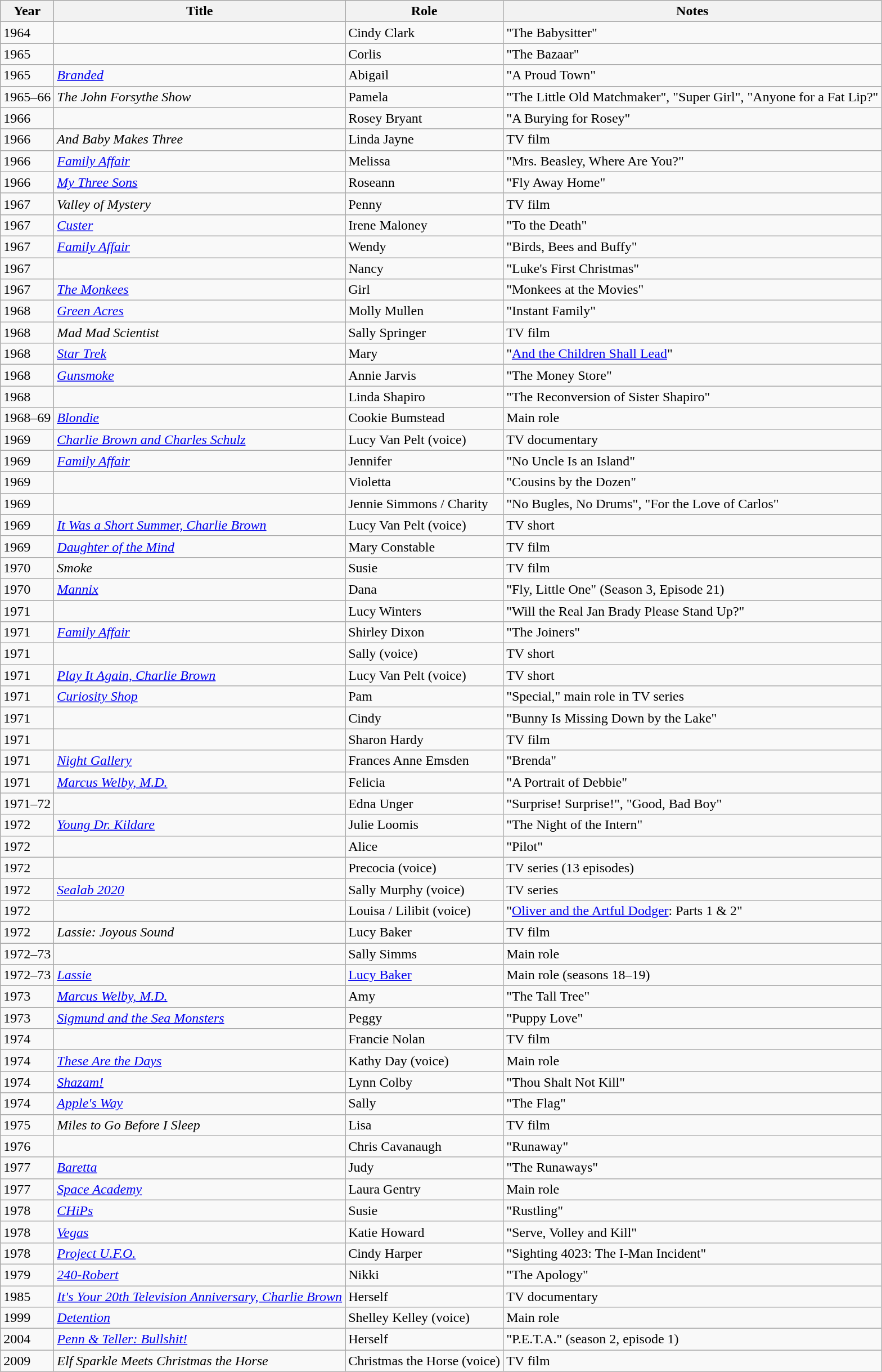<table class="wikitable sortable">
<tr>
<th>Year</th>
<th>Title</th>
<th>Role</th>
<th class="unsortable">Notes</th>
</tr>
<tr>
<td>1964</td>
<td><em></em></td>
<td>Cindy Clark</td>
<td>"The Babysitter"</td>
</tr>
<tr>
<td>1965</td>
<td><em></em></td>
<td>Corlis</td>
<td>"The Bazaar"</td>
</tr>
<tr>
<td>1965</td>
<td><em><a href='#'>Branded</a></em></td>
<td>Abigail</td>
<td>"A Proud Town"</td>
</tr>
<tr>
<td>1965–66</td>
<td><em>The John Forsythe Show</em></td>
<td>Pamela</td>
<td>"The Little Old Matchmaker", "Super Girl", "Anyone for a Fat Lip?"</td>
</tr>
<tr>
<td>1966</td>
<td><em></em></td>
<td>Rosey Bryant</td>
<td>"A Burying for Rosey"</td>
</tr>
<tr>
<td>1966</td>
<td><em>And Baby Makes Three</em></td>
<td>Linda Jayne</td>
<td>TV film</td>
</tr>
<tr>
<td>1966</td>
<td><em><a href='#'>Family Affair</a></em></td>
<td>Melissa</td>
<td>"Mrs. Beasley, Where Are You?"</td>
</tr>
<tr>
<td>1966</td>
<td><em><a href='#'>My Three Sons</a></em></td>
<td>Roseann</td>
<td>"Fly Away Home"</td>
</tr>
<tr>
<td>1967</td>
<td><em>Valley of Mystery</em></td>
<td>Penny</td>
<td>TV film</td>
</tr>
<tr>
<td>1967</td>
<td><em><a href='#'>Custer</a></em></td>
<td>Irene Maloney</td>
<td>"To the Death"</td>
</tr>
<tr>
<td>1967</td>
<td><em><a href='#'>Family Affair</a></em></td>
<td>Wendy</td>
<td>"Birds, Bees and Buffy"</td>
</tr>
<tr>
<td>1967</td>
<td><em></em></td>
<td>Nancy</td>
<td>"Luke's First Christmas"</td>
</tr>
<tr>
<td>1967</td>
<td><em><a href='#'>The Monkees</a></em></td>
<td>Girl</td>
<td>"Monkees at the Movies"</td>
</tr>
<tr>
<td>1968</td>
<td><em><a href='#'>Green Acres</a></em></td>
<td>Molly Mullen</td>
<td>"Instant Family"</td>
</tr>
<tr>
<td>1968</td>
<td><em>Mad Mad Scientist</em></td>
<td>Sally Springer</td>
<td>TV film</td>
</tr>
<tr>
<td>1968</td>
<td><em><a href='#'>Star Trek</a></em></td>
<td>Mary</td>
<td>"<a href='#'>And the Children Shall Lead</a>"</td>
</tr>
<tr>
<td>1968</td>
<td><em><a href='#'>Gunsmoke</a></em></td>
<td>Annie Jarvis</td>
<td>"The Money Store"</td>
</tr>
<tr>
<td>1968</td>
<td><em></em></td>
<td>Linda Shapiro</td>
<td>"The Reconversion of Sister Shapiro"</td>
</tr>
<tr>
<td>1968–69</td>
<td><em><a href='#'>Blondie</a></em></td>
<td>Cookie Bumstead</td>
<td>Main role</td>
</tr>
<tr>
<td>1969</td>
<td><em><a href='#'>Charlie Brown and Charles Schulz</a></em></td>
<td>Lucy Van Pelt (voice)</td>
<td>TV documentary</td>
</tr>
<tr>
<td>1969</td>
<td><em><a href='#'>Family Affair</a></em></td>
<td>Jennifer</td>
<td>"No Uncle Is an Island"</td>
</tr>
<tr>
<td>1969</td>
<td><em></em></td>
<td>Violetta</td>
<td>"Cousins by the Dozen"</td>
</tr>
<tr>
<td>1969</td>
<td><em></em></td>
<td>Jennie Simmons / Charity</td>
<td>"No Bugles, No Drums", "For the Love of Carlos"</td>
</tr>
<tr>
<td>1969</td>
<td><em><a href='#'>It Was a Short Summer, Charlie Brown</a></em></td>
<td>Lucy Van Pelt (voice)</td>
<td>TV short</td>
</tr>
<tr>
<td>1969</td>
<td><em><a href='#'>Daughter of the Mind</a></em></td>
<td>Mary Constable</td>
<td>TV film</td>
</tr>
<tr>
<td>1970</td>
<td><em>Smoke</em></td>
<td>Susie</td>
<td>TV film</td>
</tr>
<tr>
<td>1970</td>
<td><em><a href='#'>Mannix</a></em></td>
<td>Dana</td>
<td>"Fly, Little One" (Season 3, Episode 21)</td>
</tr>
<tr>
<td>1971</td>
<td><em></em></td>
<td>Lucy Winters</td>
<td>"Will the Real Jan Brady Please Stand Up?"</td>
</tr>
<tr>
<td>1971</td>
<td><em><a href='#'>Family Affair</a></em></td>
<td>Shirley Dixon</td>
<td>"The Joiners"</td>
</tr>
<tr>
<td>1971</td>
<td><em></em></td>
<td>Sally (voice)</td>
<td>TV short</td>
</tr>
<tr>
<td>1971</td>
<td><em><a href='#'>Play It Again, Charlie Brown</a></em></td>
<td>Lucy Van Pelt (voice)</td>
<td>TV short</td>
</tr>
<tr>
<td>1971</td>
<td><em><a href='#'>Curiosity Shop</a></em></td>
<td>Pam</td>
<td>"Special," main role in TV series</td>
</tr>
<tr>
<td>1971</td>
<td><em></em></td>
<td>Cindy</td>
<td>"Bunny Is Missing Down by the Lake"</td>
</tr>
<tr>
<td>1971</td>
<td><em></em></td>
<td>Sharon Hardy</td>
<td>TV film</td>
</tr>
<tr>
<td>1971</td>
<td><em><a href='#'>Night Gallery</a></em></td>
<td>Frances Anne Emsden</td>
<td>"Brenda"</td>
</tr>
<tr>
<td>1971</td>
<td><em><a href='#'>Marcus Welby, M.D.</a></em></td>
<td>Felicia</td>
<td>"A Portrait of Debbie"</td>
</tr>
<tr>
<td>1971–72</td>
<td><em></em></td>
<td>Edna Unger</td>
<td>"Surprise! Surprise!", "Good, Bad Boy"</td>
</tr>
<tr>
<td>1972</td>
<td><em><a href='#'>Young Dr. Kildare</a></em></td>
<td>Julie Loomis</td>
<td>"The Night of the Intern"</td>
</tr>
<tr>
<td>1972</td>
<td><em></em></td>
<td>Alice</td>
<td>"Pilot"</td>
</tr>
<tr>
<td>1972</td>
<td><em></em></td>
<td>Precocia (voice)</td>
<td>TV series (13 episodes)</td>
</tr>
<tr>
<td>1972</td>
<td><em><a href='#'>Sealab 2020</a></em></td>
<td>Sally Murphy (voice)</td>
<td>TV series</td>
</tr>
<tr>
<td>1972</td>
<td><em></em></td>
<td>Louisa / Lilibit (voice)</td>
<td>"<a href='#'>Oliver and the Artful Dodger</a>: Parts 1 & 2"</td>
</tr>
<tr>
<td>1972</td>
<td><em>Lassie: Joyous Sound</em></td>
<td>Lucy Baker</td>
<td>TV film</td>
</tr>
<tr>
<td>1972–73</td>
<td><em></em></td>
<td>Sally Simms</td>
<td>Main role</td>
</tr>
<tr>
<td>1972–73</td>
<td><em><a href='#'>Lassie</a></em></td>
<td><a href='#'>Lucy Baker</a></td>
<td>Main role (seasons 18–19)</td>
</tr>
<tr>
<td>1973</td>
<td><em><a href='#'>Marcus Welby, M.D.</a></em></td>
<td>Amy</td>
<td>"The Tall Tree"</td>
</tr>
<tr>
<td>1973</td>
<td><em><a href='#'>Sigmund and the Sea Monsters</a></em></td>
<td>Peggy</td>
<td>"Puppy Love"</td>
</tr>
<tr>
<td>1974</td>
<td><em></em></td>
<td>Francie Nolan</td>
<td>TV film</td>
</tr>
<tr>
<td>1974</td>
<td><em><a href='#'>These Are the Days</a></em></td>
<td>Kathy Day (voice)</td>
<td>Main role</td>
</tr>
<tr>
<td>1974</td>
<td><em><a href='#'>Shazam!</a></em></td>
<td>Lynn Colby</td>
<td>"Thou Shalt Not Kill"</td>
</tr>
<tr>
<td>1974</td>
<td><em><a href='#'>Apple's Way</a></em></td>
<td>Sally</td>
<td>"The Flag"</td>
</tr>
<tr>
<td>1975</td>
<td><em>Miles to Go Before I Sleep</em></td>
<td>Lisa</td>
<td>TV film</td>
</tr>
<tr>
<td>1976</td>
<td><em></em></td>
<td>Chris Cavanaugh</td>
<td>"Runaway"</td>
</tr>
<tr>
<td>1977</td>
<td><em><a href='#'>Baretta</a></em></td>
<td>Judy</td>
<td>"The Runaways"</td>
</tr>
<tr>
<td>1977</td>
<td><em><a href='#'>Space Academy</a></em></td>
<td>Laura Gentry</td>
<td>Main role</td>
</tr>
<tr>
<td>1978</td>
<td><em><a href='#'>CHiPs</a></em></td>
<td>Susie</td>
<td>"Rustling"</td>
</tr>
<tr>
<td>1978</td>
<td><em><a href='#'>Vegas</a></em></td>
<td>Katie Howard</td>
<td>"Serve, Volley and Kill"</td>
</tr>
<tr>
<td>1978</td>
<td><em><a href='#'>Project U.F.O.</a></em></td>
<td>Cindy Harper</td>
<td>"Sighting 4023: The I-Man Incident"</td>
</tr>
<tr>
<td>1979</td>
<td><em><a href='#'>240-Robert</a></em></td>
<td>Nikki</td>
<td>"The Apology"</td>
</tr>
<tr>
<td>1985</td>
<td><em><a href='#'>It's Your 20th Television Anniversary, Charlie Brown</a></em></td>
<td>Herself</td>
<td>TV documentary</td>
</tr>
<tr>
<td>1999</td>
<td><em><a href='#'>Detention</a></em></td>
<td>Shelley Kelley (voice)</td>
<td>Main role</td>
</tr>
<tr>
<td>2004</td>
<td><em><a href='#'>Penn & Teller: Bullshit!</a></em></td>
<td>Herself</td>
<td>"P.E.T.A." (season 2, episode 1)</td>
</tr>
<tr>
<td>2009</td>
<td><em>Elf Sparkle Meets Christmas the Horse</em></td>
<td>Christmas the Horse (voice)</td>
<td>TV film</td>
</tr>
</table>
